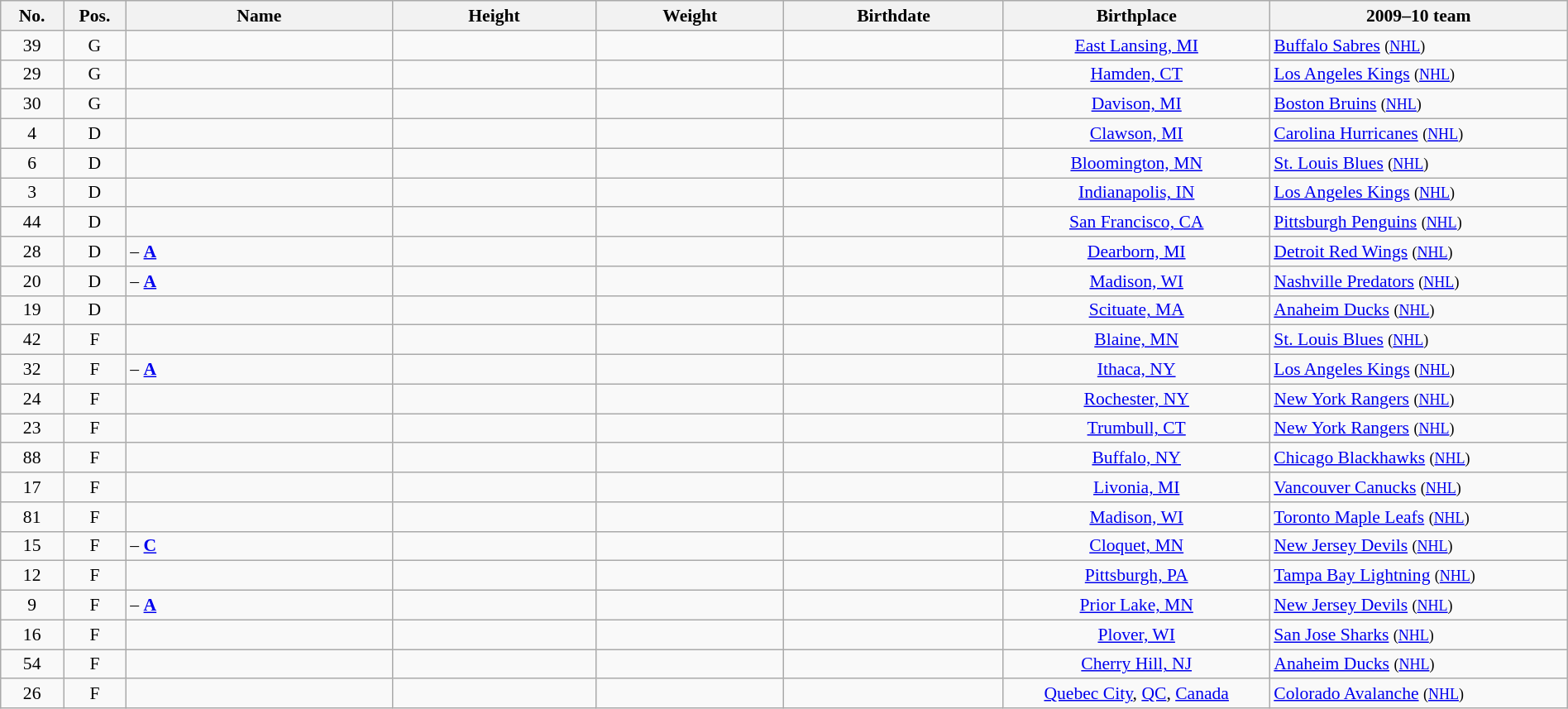<table class="wikitable sortable" style="width:100%;font-size: 90%; text-align: center;">
<tr>
<th style="width:  4%;">No.</th>
<th style="width:  4%;">Pos.</th>
<th style="width: 17%;">Name</th>
<th style="width: 13%;">Height</th>
<th style="width: 12%;">Weight</th>
<th style="width: 14%;">Birthdate</th>
<th style="width: 17%;">Birthplace</th>
<th style="width: 19%;">2009–10 team</th>
</tr>
<tr>
<td>39</td>
<td>G</td>
<td style="text-align:left;"></td>
<td></td>
<td></td>
<td style="text-align:right;"></td>
<td><a href='#'>East Lansing, MI</a></td>
<td style="text-align:left;"> <a href='#'>Buffalo Sabres</a> <small>(<a href='#'>NHL</a>)</small></td>
</tr>
<tr>
<td>29</td>
<td>G</td>
<td style="text-align:left;"></td>
<td></td>
<td></td>
<td style="text-align:right;"></td>
<td><a href='#'>Hamden, CT</a></td>
<td style="text-align:left;"> <a href='#'>Los Angeles Kings</a> <small>(<a href='#'>NHL</a>)</small></td>
</tr>
<tr>
<td>30</td>
<td>G</td>
<td style="text-align:left;"></td>
<td></td>
<td></td>
<td style="text-align:right;"></td>
<td><a href='#'>Davison, MI</a></td>
<td style="text-align:left;"> <a href='#'>Boston Bruins</a> <small>(<a href='#'>NHL</a>)</small></td>
</tr>
<tr>
<td>4</td>
<td>D</td>
<td style="text-align:left;"></td>
<td></td>
<td></td>
<td style="text-align:right;"></td>
<td><a href='#'>Clawson, MI</a></td>
<td style="text-align:left;"> <a href='#'>Carolina Hurricanes</a> <small>(<a href='#'>NHL</a>)</small></td>
</tr>
<tr>
<td>6</td>
<td>D</td>
<td style="text-align:left;"></td>
<td></td>
<td></td>
<td style="text-align:right;"></td>
<td><a href='#'>Bloomington, MN</a></td>
<td style="text-align:left;"> <a href='#'>St. Louis Blues</a> <small>(<a href='#'>NHL</a>)</small></td>
</tr>
<tr>
<td>3</td>
<td>D</td>
<td style="text-align:left;"></td>
<td></td>
<td></td>
<td style="text-align:right;"></td>
<td><a href='#'>Indianapolis, IN</a></td>
<td style="text-align:left;"> <a href='#'>Los Angeles Kings</a> <small>(<a href='#'>NHL</a>)</small></td>
</tr>
<tr>
<td>44</td>
<td>D</td>
<td style="text-align:left;"></td>
<td></td>
<td></td>
<td style="text-align:right;"></td>
<td><a href='#'>San Francisco, CA</a></td>
<td style="text-align:left;"> <a href='#'>Pittsburgh Penguins</a> <small>(<a href='#'>NHL</a>)</small></td>
</tr>
<tr>
<td>28</td>
<td>D</td>
<td style="text-align:left;"> – <strong><a href='#'>A</a></strong></td>
<td></td>
<td></td>
<td style="text-align:right;"></td>
<td><a href='#'>Dearborn, MI</a></td>
<td style="text-align:left;"> <a href='#'>Detroit Red Wings</a> <small>(<a href='#'>NHL</a>)</small></td>
</tr>
<tr>
<td>20</td>
<td>D</td>
<td style="text-align:left;"> – <strong><a href='#'>A</a></strong></td>
<td></td>
<td></td>
<td style="text-align:right;"></td>
<td><a href='#'>Madison, WI</a></td>
<td style="text-align:left;"> <a href='#'>Nashville Predators</a> <small>(<a href='#'>NHL</a>)</small></td>
</tr>
<tr>
<td>19</td>
<td>D</td>
<td style="text-align:left;"></td>
<td></td>
<td></td>
<td style="text-align:right;"></td>
<td><a href='#'>Scituate, MA</a></td>
<td style="text-align:left;"> <a href='#'>Anaheim Ducks</a> <small>(<a href='#'>NHL</a>)</small></td>
</tr>
<tr>
<td>42</td>
<td>F</td>
<td style="text-align:left;"></td>
<td></td>
<td></td>
<td style="text-align:right;"></td>
<td><a href='#'>Blaine, MN</a></td>
<td style="text-align:left;"> <a href='#'>St. Louis Blues</a> <small>(<a href='#'>NHL</a>)</small></td>
</tr>
<tr>
<td>32</td>
<td>F</td>
<td style="text-align:left;"> – <strong><a href='#'>A</a></strong></td>
<td></td>
<td></td>
<td style="text-align:right;"></td>
<td><a href='#'>Ithaca, NY</a></td>
<td style="text-align:left;"> <a href='#'>Los Angeles Kings</a> <small>(<a href='#'>NHL</a>)</small></td>
</tr>
<tr>
<td>24</td>
<td>F</td>
<td style="text-align:left;"></td>
<td></td>
<td></td>
<td style="text-align:right;"></td>
<td><a href='#'>Rochester, NY</a></td>
<td style="text-align:left;"> <a href='#'>New York Rangers</a> <small>(<a href='#'>NHL</a>)</small></td>
</tr>
<tr>
<td>23</td>
<td>F</td>
<td style="text-align:left;"></td>
<td></td>
<td></td>
<td style="text-align:right;"></td>
<td><a href='#'>Trumbull, CT</a></td>
<td style="text-align:left;"> <a href='#'>New York Rangers</a> <small>(<a href='#'>NHL</a>)</small></td>
</tr>
<tr>
<td>88</td>
<td>F</td>
<td style="text-align:left;"></td>
<td></td>
<td></td>
<td style="text-align:right;"></td>
<td><a href='#'>Buffalo, NY</a></td>
<td style="text-align:left;"> <a href='#'>Chicago Blackhawks</a> <small>(<a href='#'>NHL</a>)</small></td>
</tr>
<tr>
<td>17</td>
<td>F</td>
<td style="text-align:left;"></td>
<td></td>
<td></td>
<td style="text-align:right;"></td>
<td><a href='#'>Livonia, MI</a></td>
<td style="text-align:left;"> <a href='#'>Vancouver Canucks</a> <small>(<a href='#'>NHL</a>)</small></td>
</tr>
<tr>
<td>81</td>
<td>F</td>
<td style="text-align:left;"></td>
<td></td>
<td></td>
<td style="text-align:right;"></td>
<td><a href='#'>Madison, WI</a></td>
<td style="text-align:left;"> <a href='#'>Toronto Maple Leafs</a> <small>(<a href='#'>NHL</a>)</small></td>
</tr>
<tr>
<td>15</td>
<td>F</td>
<td style="text-align:left;"> – <strong><a href='#'>C</a></strong></td>
<td></td>
<td></td>
<td style="text-align:right;"></td>
<td><a href='#'>Cloquet, MN</a></td>
<td style="text-align:left;"> <a href='#'>New Jersey Devils</a> <small>(<a href='#'>NHL</a>)</small></td>
</tr>
<tr>
<td>12</td>
<td>F</td>
<td style="text-align:left;"></td>
<td></td>
<td></td>
<td style="text-align:right;"></td>
<td><a href='#'>Pittsburgh, PA</a></td>
<td style="text-align:left;"> <a href='#'>Tampa Bay Lightning</a> <small>(<a href='#'>NHL</a>)</small></td>
</tr>
<tr>
<td>9</td>
<td>F</td>
<td style="text-align:left;"> – <strong><a href='#'>A</a></strong></td>
<td></td>
<td></td>
<td style="text-align:right;"></td>
<td><a href='#'>Prior Lake, MN</a></td>
<td style="text-align:left;"> <a href='#'>New Jersey Devils</a> <small>(<a href='#'>NHL</a>)</small></td>
</tr>
<tr>
<td>16</td>
<td>F</td>
<td style="text-align:left;"></td>
<td></td>
<td></td>
<td style="text-align:right;"></td>
<td><a href='#'>Plover, WI</a></td>
<td style="text-align:left;"> <a href='#'>San Jose Sharks</a> <small>(<a href='#'>NHL</a>)</small></td>
</tr>
<tr>
<td>54</td>
<td>F</td>
<td style="text-align:left;"></td>
<td></td>
<td></td>
<td style="text-align:right;"></td>
<td><a href='#'>Cherry Hill, NJ</a></td>
<td style="text-align:left;"> <a href='#'>Anaheim Ducks</a> <small>(<a href='#'>NHL</a>)</small></td>
</tr>
<tr>
<td>26</td>
<td>F</td>
<td style="text-align:left;"></td>
<td></td>
<td></td>
<td style="text-align:right;"></td>
<td><a href='#'>Quebec City</a>, <a href='#'>QC</a>, <a href='#'>Canada</a></td>
<td style="text-align:left;"> <a href='#'>Colorado Avalanche</a> <small>(<a href='#'>NHL</a>)</small></td>
</tr>
</table>
